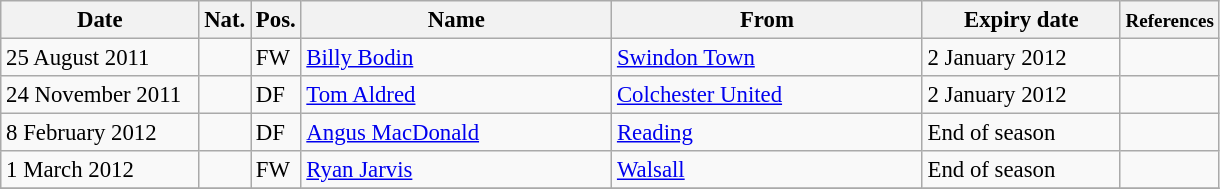<table class="wikitable" style="font-size: 95%; text-align: left;">
<tr>
<th width=125>Date</th>
<th>Nat.</th>
<th>Pos.</th>
<th width=200>Name</th>
<th width=200>From</th>
<th width=125>Expiry date</th>
<th><small>References</small></th>
</tr>
<tr>
<td>25 August 2011</td>
<td></td>
<td>FW</td>
<td><a href='#'>Billy Bodin</a></td>
<td><a href='#'>Swindon Town</a></td>
<td>2 January 2012</td>
<td align="center"></td>
</tr>
<tr>
<td>24 November 2011</td>
<td></td>
<td>DF</td>
<td><a href='#'>Tom Aldred</a></td>
<td><a href='#'>Colchester United</a></td>
<td>2 January 2012</td>
<td align="center"></td>
</tr>
<tr>
<td>8 February 2012</td>
<td></td>
<td>DF</td>
<td><a href='#'>Angus MacDonald</a></td>
<td><a href='#'>Reading</a></td>
<td>End of season</td>
<td align="center"></td>
</tr>
<tr>
<td>1 March 2012</td>
<td></td>
<td>FW</td>
<td><a href='#'>Ryan Jarvis</a></td>
<td><a href='#'>Walsall</a></td>
<td>End of season</td>
<td align="center"></td>
</tr>
<tr>
</tr>
</table>
